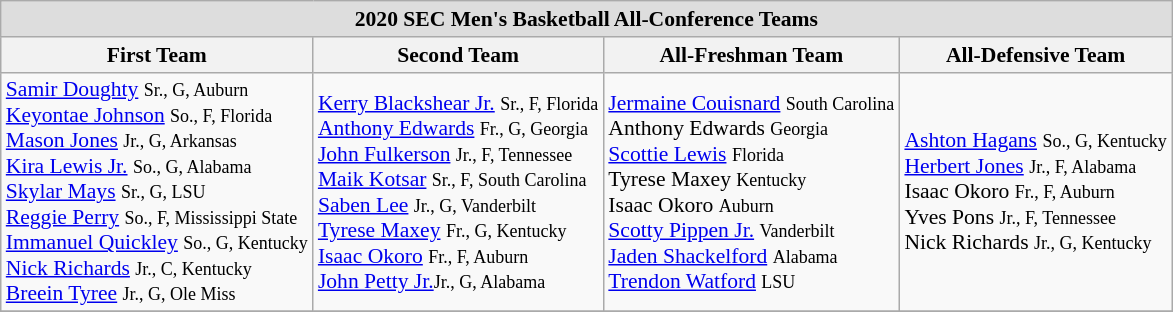<table class="wikitable" style="white-space:nowrap; font-size:90%;">
<tr>
<td colspan="7" style="text-align:center; background:#ddd;"><strong>2020 SEC Men's Basketball All-Conference Teams</strong></td>
</tr>
<tr>
<th>First Team</th>
<th>Second Team</th>
<th>All-Freshman Team</th>
<th>All-Defensive Team</th>
</tr>
<tr>
<td><a href='#'>Samir Doughty</a> <small>Sr., G, Auburn</small><br><a href='#'>Keyontae Johnson</a> <small>So., F, Florida</small><br><a href='#'>Mason Jones</a> <small>Jr., G, Arkansas</small><br><a href='#'>Kira Lewis Jr.</a> <small>So., G, Alabama</small><br><a href='#'>Skylar Mays</a> <small>Sr., G, LSU</small><br><a href='#'>Reggie Perry</a> <small>So., F, Mississippi State</small><br><a href='#'>Immanuel Quickley</a> <small>So., G, Kentucky</small><br><a href='#'>Nick Richards</a> <small>Jr., C, Kentucky</small><br><a href='#'>Breein Tyree</a> <small>Jr., G, Ole Miss</small><br></td>
<td><a href='#'>Kerry Blackshear Jr.</a> <small>Sr., F, Florida</small><br><a href='#'>Anthony Edwards</a> <small>Fr., G, Georgia</small><br><a href='#'>John Fulkerson</a> <small>Jr., F, Tennessee</small><br><a href='#'>Maik Kotsar</a> <small>Sr., F, South Carolina</small><br><a href='#'>Saben Lee</a> <small>Jr., G, Vanderbilt</small><br><a href='#'>Tyrese Maxey</a> <small>Fr., G, Kentucky</small><br><a href='#'>Isaac Okoro</a> <small>Fr., F, Auburn</small><br><a href='#'>John Petty Jr.</a><small>Jr., G, Alabama</small><br></td>
<td><a href='#'>Jermaine Couisnard</a> <small>South Carolina</small><br>Anthony Edwards <small>Georgia</small><br><a href='#'>Scottie Lewis</a> <small>Florida</small><br>Tyrese Maxey <small>Kentucky</small><br>Isaac Okoro <small>Auburn</small><br><a href='#'>Scotty Pippen Jr.</a> <small>Vanderbilt</small><br><a href='#'>Jaden Shackelford</a> <small>Alabama</small><br><a href='#'>Trendon Watford</a> <small>LSU</small><br></td>
<td><a href='#'>Ashton Hagans</a> <small>So., G, Kentucky</small><br><a href='#'>Herbert Jones</a> <small>Jr., F, Alabama</small><br>Isaac Okoro <small>Fr., F, Auburn</small><br>Yves Pons <small>Jr., F, Tennessee</small><br>Nick Richards <small>Jr., G, Kentucky</small><br></td>
</tr>
<tr>
</tr>
</table>
